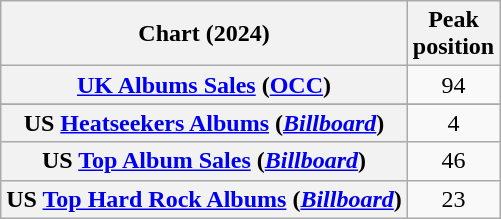<table class="wikitable sortable plainrowheaders" style="text-align:center">
<tr>
<th scope="col">Chart (2024)</th>
<th scope="col">Peak<br>position</th>
</tr>
<tr>
<th scope="row"><a href='#'>UK Albums Sales</a> (<a href='#'>OCC</a>)</th>
<td>94</td>
</tr>
<tr>
</tr>
<tr>
<th scope="row">US <a href='#'>Heatseekers Albums</a> (<em><a href='#'>Billboard</a></em>)</th>
<td>4</td>
</tr>
<tr>
<th scope="row">US <a href='#'>Top Album Sales</a> (<em><a href='#'>Billboard</a></em>)</th>
<td>46</td>
</tr>
<tr>
<th scope="row">US <a href='#'>Top Hard Rock Albums</a> (<em><a href='#'>Billboard</a></em>)</th>
<td>23</td>
</tr>
</table>
